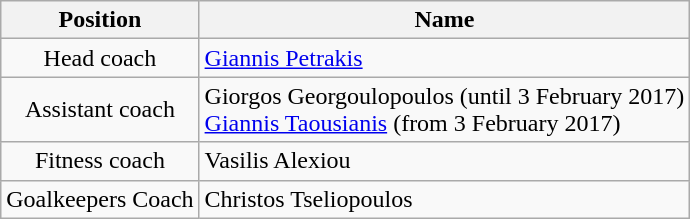<table class="wikitable" style="text-align: center;">
<tr>
<th>Position</th>
<th>Name</th>
</tr>
<tr>
<td>Head coach</td>
<td style="text-align:left;"><a href='#'>Giannis Petrakis</a></td>
</tr>
<tr>
<td>Assistant coach</td>
<td style="text-align:left;">Giorgos Georgoulopoulos (until 3 February 2017)<br><a href='#'>Giannis Taousianis</a> (from 3 February 2017)</td>
</tr>
<tr>
<td>Fitness coach</td>
<td style="text-align:left;">Vasilis Alexiou</td>
</tr>
<tr>
<td>Goalkeepers Coach</td>
<td style="text-align:left;">Christos Tseliopoulos</td>
</tr>
</table>
